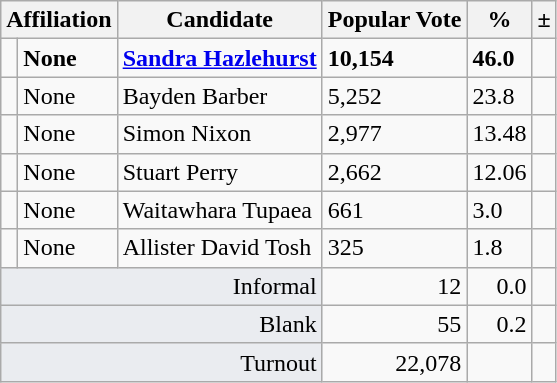<table class="wikitable col4right col5right">
<tr>
<th colspan="2">Affiliation</th>
<th>Candidate</th>
<th>Popular Vote</th>
<th>%</th>
<th>±</th>
</tr>
<tr>
<td></td>
<td><strong>None</strong></td>
<td><strong><a href='#'>Sandra Hazlehurst</a></strong></td>
<td><strong>10,154</strong></td>
<td><strong>46.0</strong></td>
<td></td>
</tr>
<tr>
<td></td>
<td>None</td>
<td>Bayden Barber</td>
<td>5,252</td>
<td>23.8</td>
<td></td>
</tr>
<tr>
<td></td>
<td>None</td>
<td>Simon Nixon</td>
<td>2,977</td>
<td>13.48</td>
<td></td>
</tr>
<tr>
<td></td>
<td>None</td>
<td>Stuart Perry</td>
<td>2,662</td>
<td>12.06</td>
<td></td>
</tr>
<tr>
<td></td>
<td>None</td>
<td>Waitawhara Tupaea</td>
<td>661</td>
<td>3.0</td>
<td></td>
</tr>
<tr>
<td></td>
<td>None</td>
<td>Allister David Tosh</td>
<td>325</td>
<td>1.8</td>
</tr>
<tr>
<td colspan="3" style="text-align:right;background-color:#eaecf0">Informal</td>
<td style="text-align:right">12</td>
<td style="text-align:right">0.0</td>
<td></td>
</tr>
<tr>
<td colspan="3" style="text-align:right;background-color:#eaecf0">Blank</td>
<td style="text-align:right">55</td>
<td style="text-align:right">0.2</td>
<td></td>
</tr>
<tr>
<td colspan="3" style="text-align:right;background-color:#eaecf0">Turnout</td>
<td style="text-align:right">22,078</td>
<td></td>
<td></td>
</tr>
</table>
